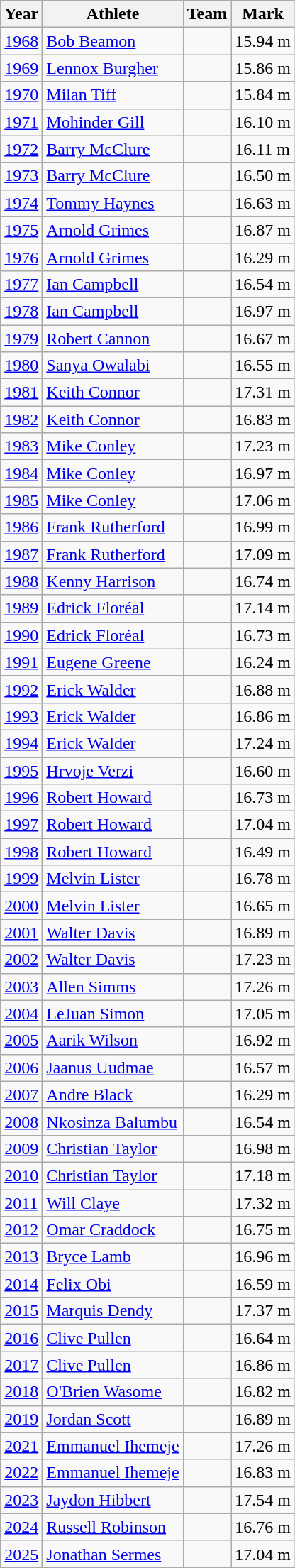<table class="wikitable sortable">
<tr>
<th>Year</th>
<th>Athlete</th>
<th>Team</th>
<th>Mark</th>
</tr>
<tr>
<td><a href='#'>1968</a></td>
<td><a href='#'>Bob Beamon</a></td>
<td></td>
<td>15.94 m</td>
</tr>
<tr>
<td><a href='#'>1969</a></td>
<td><a href='#'>Lennox Burgher</a></td>
<td></td>
<td>15.86 m</td>
</tr>
<tr>
<td><a href='#'>1970</a></td>
<td><a href='#'>Milan Tiff</a></td>
<td></td>
<td>15.84 m</td>
</tr>
<tr>
<td><a href='#'>1971</a></td>
<td><a href='#'>Mohinder Gill</a></td>
<td></td>
<td>16.10 m</td>
</tr>
<tr>
<td><a href='#'>1972</a></td>
<td><a href='#'>Barry McClure</a></td>
<td></td>
<td>16.11 m</td>
</tr>
<tr>
<td><a href='#'>1973</a></td>
<td><a href='#'>Barry McClure</a></td>
<td></td>
<td>16.50 m</td>
</tr>
<tr>
<td><a href='#'>1974</a></td>
<td><a href='#'>Tommy Haynes</a></td>
<td></td>
<td>16.63 m</td>
</tr>
<tr>
<td><a href='#'>1975</a></td>
<td><a href='#'>Arnold Grimes</a></td>
<td></td>
<td>16.87 m</td>
</tr>
<tr>
<td><a href='#'>1976</a></td>
<td><a href='#'>Arnold Grimes</a></td>
<td></td>
<td>16.29 m</td>
</tr>
<tr>
<td><a href='#'>1977</a></td>
<td><a href='#'>Ian Campbell</a></td>
<td></td>
<td>16.54 m</td>
</tr>
<tr>
<td><a href='#'>1978</a></td>
<td><a href='#'>Ian Campbell</a></td>
<td></td>
<td>16.97 m</td>
</tr>
<tr>
<td><a href='#'>1979</a></td>
<td><a href='#'>Robert Cannon</a></td>
<td></td>
<td>16.67 m</td>
</tr>
<tr>
<td><a href='#'>1980</a></td>
<td><a href='#'>Sanya Owalabi</a></td>
<td></td>
<td>16.55 m</td>
</tr>
<tr>
<td><a href='#'>1981</a></td>
<td><a href='#'>Keith Connor</a></td>
<td></td>
<td>17.31 m</td>
</tr>
<tr>
<td><a href='#'>1982</a></td>
<td><a href='#'>Keith Connor</a></td>
<td></td>
<td>16.83 m</td>
</tr>
<tr>
<td><a href='#'>1983</a></td>
<td><a href='#'>Mike Conley</a></td>
<td></td>
<td>17.23 m</td>
</tr>
<tr>
<td><a href='#'>1984</a></td>
<td><a href='#'>Mike Conley</a></td>
<td></td>
<td>16.97 m</td>
</tr>
<tr>
<td><a href='#'>1985</a></td>
<td><a href='#'>Mike Conley</a></td>
<td></td>
<td>17.06 m</td>
</tr>
<tr>
<td><a href='#'>1986</a></td>
<td><a href='#'>Frank Rutherford</a></td>
<td></td>
<td>16.99 m</td>
</tr>
<tr>
<td><a href='#'>1987</a></td>
<td><a href='#'>Frank Rutherford</a></td>
<td></td>
<td>17.09 m</td>
</tr>
<tr>
<td><a href='#'>1988</a></td>
<td><a href='#'>Kenny Harrison</a></td>
<td></td>
<td>16.74 m</td>
</tr>
<tr>
<td><a href='#'>1989</a></td>
<td><a href='#'>Edrick Floréal</a></td>
<td></td>
<td>17.14 m</td>
</tr>
<tr>
<td><a href='#'>1990</a></td>
<td><a href='#'>Edrick Floréal</a></td>
<td></td>
<td>16.73 m</td>
</tr>
<tr>
<td><a href='#'>1991</a></td>
<td><a href='#'>Eugene Greene</a></td>
<td></td>
<td>16.24 m</td>
</tr>
<tr>
<td><a href='#'>1992</a></td>
<td><a href='#'>Erick Walder</a></td>
<td></td>
<td>16.88 m</td>
</tr>
<tr>
<td><a href='#'>1993</a></td>
<td><a href='#'>Erick Walder</a></td>
<td></td>
<td>16.86 m</td>
</tr>
<tr>
<td><a href='#'>1994</a></td>
<td><a href='#'>Erick Walder</a></td>
<td></td>
<td>17.24 m</td>
</tr>
<tr>
<td><a href='#'>1995</a></td>
<td><a href='#'>Hrvoje Verzi</a></td>
<td></td>
<td>16.60 m</td>
</tr>
<tr>
<td><a href='#'>1996</a></td>
<td><a href='#'>Robert Howard</a></td>
<td></td>
<td>16.73 m</td>
</tr>
<tr>
<td><a href='#'>1997</a></td>
<td><a href='#'>Robert Howard</a></td>
<td></td>
<td>17.04 m</td>
</tr>
<tr>
<td><a href='#'>1998</a></td>
<td><a href='#'>Robert Howard</a></td>
<td></td>
<td>16.49 m</td>
</tr>
<tr>
<td><a href='#'>1999</a></td>
<td><a href='#'>Melvin Lister</a></td>
<td></td>
<td>16.78 m</td>
</tr>
<tr>
<td><a href='#'>2000</a></td>
<td><a href='#'>Melvin Lister</a></td>
<td></td>
<td>16.65 m</td>
</tr>
<tr>
<td><a href='#'>2001</a></td>
<td><a href='#'>Walter Davis</a></td>
<td></td>
<td>16.89 m</td>
</tr>
<tr>
<td><a href='#'>2002</a></td>
<td><a href='#'>Walter Davis</a></td>
<td></td>
<td>17.23 m</td>
</tr>
<tr>
<td><a href='#'>2003</a></td>
<td><a href='#'>Allen Simms</a></td>
<td></td>
<td>17.26 m</td>
</tr>
<tr>
<td><a href='#'>2004</a></td>
<td><a href='#'>LeJuan Simon</a></td>
<td></td>
<td>17.05 m</td>
</tr>
<tr>
<td><a href='#'>2005</a></td>
<td><a href='#'>Aarik Wilson</a></td>
<td></td>
<td>16.92 m</td>
</tr>
<tr>
<td><a href='#'>2006</a></td>
<td><a href='#'>Jaanus Uudmae</a></td>
<td></td>
<td>16.57 m</td>
</tr>
<tr>
<td><a href='#'>2007</a></td>
<td><a href='#'>Andre Black</a></td>
<td></td>
<td>16.29 m</td>
</tr>
<tr>
<td><a href='#'>2008</a></td>
<td><a href='#'>Nkosinza Balumbu</a></td>
<td></td>
<td>16.54 m</td>
</tr>
<tr>
<td><a href='#'>2009</a></td>
<td><a href='#'>Christian Taylor</a></td>
<td></td>
<td>16.98 m</td>
</tr>
<tr>
<td><a href='#'>2010</a></td>
<td><a href='#'>Christian Taylor</a></td>
<td></td>
<td>17.18 m</td>
</tr>
<tr>
<td><a href='#'>2011</a></td>
<td><a href='#'>Will Claye</a></td>
<td></td>
<td>17.32 m</td>
</tr>
<tr>
<td><a href='#'>2012</a></td>
<td><a href='#'>Omar Craddock</a></td>
<td></td>
<td>16.75 m</td>
</tr>
<tr>
<td><a href='#'>2013</a></td>
<td><a href='#'>Bryce Lamb</a></td>
<td></td>
<td>16.96 m</td>
</tr>
<tr>
<td><a href='#'>2014</a></td>
<td><a href='#'>Felix Obi</a></td>
<td></td>
<td>16.59 m</td>
</tr>
<tr>
<td><a href='#'>2015</a></td>
<td><a href='#'>Marquis Dendy</a></td>
<td></td>
<td>17.37 m</td>
</tr>
<tr>
<td><a href='#'>2016</a></td>
<td><a href='#'>Clive Pullen</a></td>
<td></td>
<td>16.64 m</td>
</tr>
<tr>
<td><a href='#'>2017</a></td>
<td><a href='#'>Clive Pullen</a></td>
<td></td>
<td>16.86 m</td>
</tr>
<tr>
<td><a href='#'>2018</a></td>
<td><a href='#'>O'Brien Wasome</a></td>
<td></td>
<td>16.82 m</td>
</tr>
<tr>
<td><a href='#'>2019</a></td>
<td><a href='#'>Jordan Scott</a></td>
<td></td>
<td>16.89 m</td>
</tr>
<tr>
<td><a href='#'>2021</a></td>
<td><a href='#'>Emmanuel Ihemeje</a></td>
<td></td>
<td>17.26 m</td>
</tr>
<tr>
<td><a href='#'>2022</a></td>
<td><a href='#'>Emmanuel Ihemeje</a></td>
<td></td>
<td>16.83 m</td>
</tr>
<tr>
<td><a href='#'>2023</a></td>
<td><a href='#'>Jaydon Hibbert</a></td>
<td></td>
<td>17.54 m</td>
</tr>
<tr>
<td><a href='#'>2024</a></td>
<td><a href='#'>Russell Robinson</a></td>
<td></td>
<td>16.76 m</td>
</tr>
<tr>
<td><a href='#'>2025</a></td>
<td> <a href='#'>Jonathan Sermes</a></td>
<td></td>
<td>17.04 m</td>
</tr>
</table>
